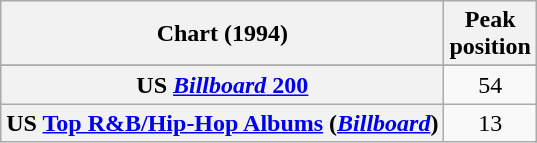<table class="wikitable sortable plainrowheaders" style="text-align:center">
<tr>
<th scope="col">Chart (1994)</th>
<th scope="col">Peak<br> position</th>
</tr>
<tr>
</tr>
<tr>
<th scope="row">US <a href='#'><em>Billboard</em> 200</a></th>
<td>54</td>
</tr>
<tr>
<th scope="row">US <a href='#'>Top R&B/Hip-Hop Albums</a> (<em><a href='#'>Billboard</a></em>)</th>
<td>13</td>
</tr>
</table>
